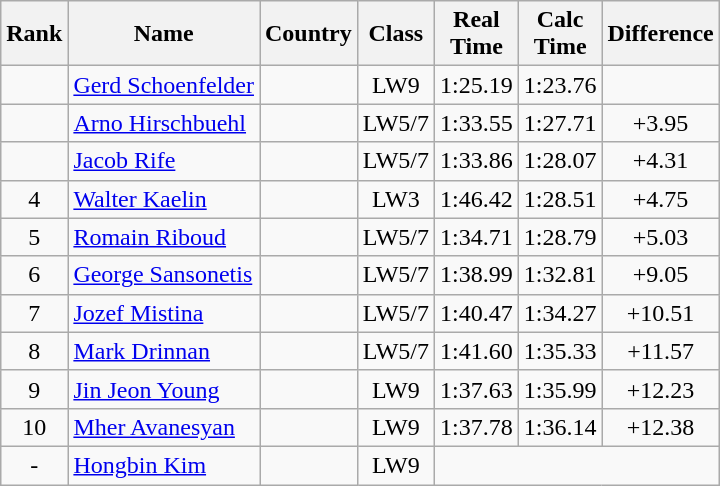<table class="wikitable sortable" style="text-align:center">
<tr>
<th>Rank</th>
<th>Name</th>
<th>Country</th>
<th>Class</th>
<th>Real<br>Time</th>
<th>Calc<br>Time</th>
<th Class="unsortable">Difference</th>
</tr>
<tr>
<td></td>
<td align=left><a href='#'>Gerd Schoenfelder</a></td>
<td align=left></td>
<td>LW9</td>
<td>1:25.19</td>
<td>1:23.76</td>
</tr>
<tr>
<td></td>
<td align=left><a href='#'>Arno Hirschbuehl</a></td>
<td align=left></td>
<td>LW5/7</td>
<td>1:33.55</td>
<td>1:27.71</td>
<td>+3.95</td>
</tr>
<tr>
<td></td>
<td align=left><a href='#'>Jacob Rife</a></td>
<td align=left></td>
<td>LW5/7</td>
<td>1:33.86</td>
<td>1:28.07</td>
<td>+4.31</td>
</tr>
<tr>
<td>4</td>
<td align=left><a href='#'>Walter Kaelin</a></td>
<td align=left></td>
<td>LW3</td>
<td>1:46.42</td>
<td>1:28.51</td>
<td>+4.75</td>
</tr>
<tr>
<td>5</td>
<td align=left><a href='#'>Romain Riboud</a></td>
<td align=left></td>
<td>LW5/7</td>
<td>1:34.71</td>
<td>1:28.79</td>
<td>+5.03</td>
</tr>
<tr>
<td>6</td>
<td align=left><a href='#'>George Sansonetis</a></td>
<td align=left></td>
<td>LW5/7</td>
<td>1:38.99</td>
<td>1:32.81</td>
<td>+9.05</td>
</tr>
<tr>
<td>7</td>
<td align=left><a href='#'>Jozef Mistina</a></td>
<td align=left></td>
<td>LW5/7</td>
<td>1:40.47</td>
<td>1:34.27</td>
<td>+10.51</td>
</tr>
<tr>
<td>8</td>
<td align=left><a href='#'>Mark Drinnan</a></td>
<td align=left></td>
<td>LW5/7</td>
<td>1:41.60</td>
<td>1:35.33</td>
<td>+11.57</td>
</tr>
<tr>
<td>9</td>
<td align=left><a href='#'>Jin Jeon Young</a></td>
<td align=left></td>
<td>LW9</td>
<td>1:37.63</td>
<td>1:35.99</td>
<td>+12.23</td>
</tr>
<tr>
<td>10</td>
<td align=left><a href='#'>Mher Avanesyan</a></td>
<td align=left></td>
<td>LW9</td>
<td>1:37.78</td>
<td>1:36.14</td>
<td>+12.38</td>
</tr>
<tr>
<td>-</td>
<td align=left><a href='#'>Hongbin Kim</a></td>
<td align=left></td>
<td>LW9</td>
<td colspan=3></td>
</tr>
</table>
